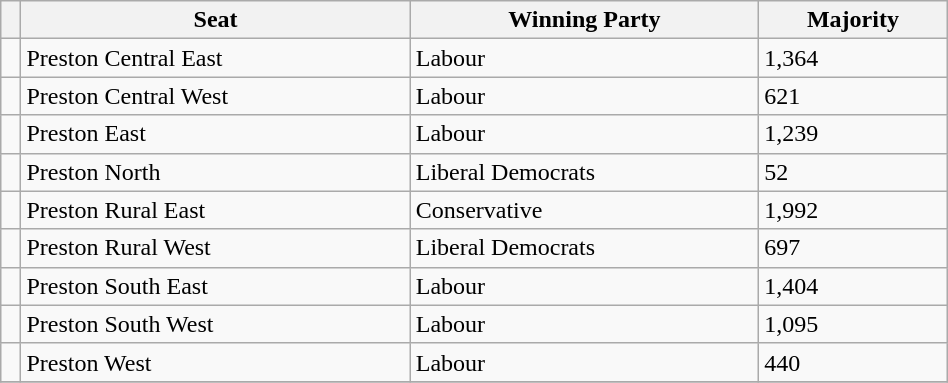<table class="wikitable" style="right; width:50%">
<tr>
<th></th>
<th>Seat</th>
<th>Winning Party</th>
<th>Majority</th>
</tr>
<tr>
<td></td>
<td>Preston Central East</td>
<td>Labour</td>
<td>1,364</td>
</tr>
<tr>
<td></td>
<td>Preston Central West</td>
<td>Labour</td>
<td>621</td>
</tr>
<tr>
<td></td>
<td>Preston East</td>
<td>Labour</td>
<td>1,239</td>
</tr>
<tr>
<td></td>
<td>Preston North</td>
<td>Liberal Democrats</td>
<td>52</td>
</tr>
<tr>
<td></td>
<td>Preston Rural East</td>
<td>Conservative</td>
<td>1,992</td>
</tr>
<tr>
<td></td>
<td>Preston Rural West</td>
<td>Liberal Democrats</td>
<td>697</td>
</tr>
<tr>
<td></td>
<td>Preston South East</td>
<td>Labour</td>
<td>1,404</td>
</tr>
<tr>
<td></td>
<td>Preston South West</td>
<td>Labour</td>
<td>1,095</td>
</tr>
<tr>
<td></td>
<td>Preston West</td>
<td>Labour</td>
<td>440</td>
</tr>
<tr>
</tr>
</table>
